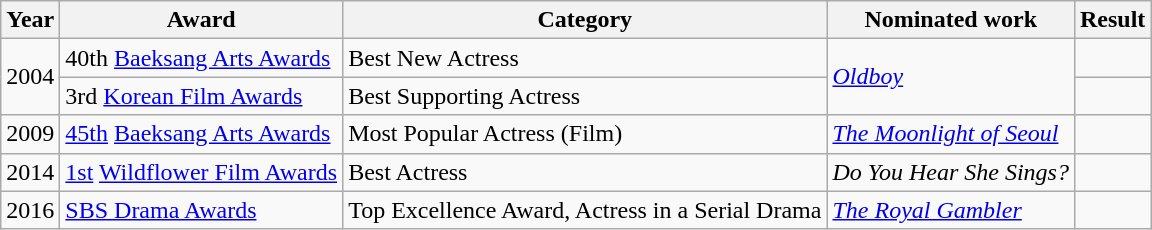<table class="wikitable">
<tr>
<th>Year</th>
<th>Award</th>
<th>Category</th>
<th>Nominated work</th>
<th>Result</th>
</tr>
<tr>
<td rowspan=2>2004</td>
<td>40th <a href='#'>Baeksang Arts Awards</a></td>
<td>Best New Actress</td>
<td rowspan=2><em><a href='#'>Oldboy</a></em></td>
<td></td>
</tr>
<tr>
<td>3rd <a href='#'>Korean Film Awards</a></td>
<td>Best Supporting Actress</td>
<td></td>
</tr>
<tr>
<td>2009</td>
<td><a href='#'>45th</a> <a href='#'>Baeksang Arts Awards</a></td>
<td>Most Popular Actress (Film)</td>
<td><em><a href='#'>The Moonlight of Seoul</a></em></td>
<td></td>
</tr>
<tr>
<td>2014</td>
<td><a href='#'>1st</a> <a href='#'>Wildflower Film Awards</a></td>
<td>Best Actress</td>
<td><em>Do You Hear She Sings?</em></td>
<td></td>
</tr>
<tr>
<td>2016</td>
<td><a href='#'>SBS Drama Awards</a></td>
<td>Top Excellence Award, Actress in a Serial Drama</td>
<td><em><a href='#'>The Royal Gambler</a></em></td>
<td></td>
</tr>
</table>
